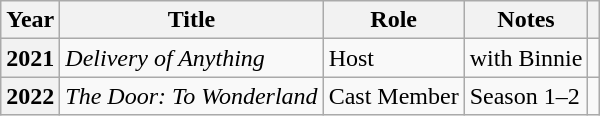<table class="wikitable plainrowheaders">
<tr>
<th scope="col">Year</th>
<th scope="col">Title</th>
<th scope="col">Role</th>
<th scope="col">Notes</th>
<th scope="col" class="unsortable"></th>
</tr>
<tr>
<th scope="row">2021</th>
<td><em>Delivery of Anything</em></td>
<td>Host</td>
<td>with Binnie</td>
<td style="text-align:center"></td>
</tr>
<tr>
<th scope="row">2022</th>
<td><em>The Door: To Wonderland</em></td>
<td>Cast Member</td>
<td>Season 1–2</td>
<td style="text-align:center"></td>
</tr>
</table>
